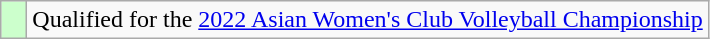<table class="wikitable" style="text-align:left;">
<tr>
<td width=10px bgcolor=#ccffcc></td>
<td>Qualified for the <a href='#'>2022 Asian Women's Club Volleyball Championship</a></td>
</tr>
</table>
